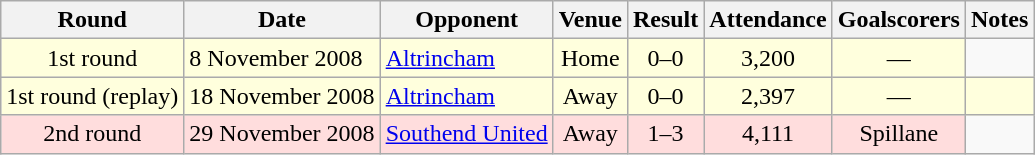<table Class="wikitable">
<tr>
<th>Round</th>
<th>Date</th>
<th>Opponent</th>
<th>Venue</th>
<th>Result</th>
<th>Attendance</th>
<th>Goalscorers</th>
<th>Notes</th>
</tr>
<tr style="background:#ffd;">
<td style="text-align:center;">1st round</td>
<td>8 November 2008</td>
<td><a href='#'>Altrincham</a></td>
<td style="text-align:center;">Home</td>
<td style="text-align:center;">0–0</td>
<td style="text-align:center;">3,200</td>
<td style="text-align:center;">—</td>
</tr>
<tr style="background:#ffd;">
<td style="text-align:center;">1st round (replay)</td>
<td>18 November 2008</td>
<td><a href='#'>Altrincham</a></td>
<td style="text-align:center;">Away</td>
<td style="text-align:center;">0–0</td>
<td style="text-align:center;">2,397</td>
<td style="text-align:center;">—</td>
<td style="text-align:center;"></td>
</tr>
<tr style="background:#fdd;">
<td style="text-align:center;">2nd round</td>
<td>29 November 2008</td>
<td><a href='#'>Southend United</a></td>
<td style="text-align:center;">Away</td>
<td style="text-align:center;">1–3</td>
<td style="text-align:center;">4,111</td>
<td style="text-align:center;">Spillane</td>
</tr>
</table>
